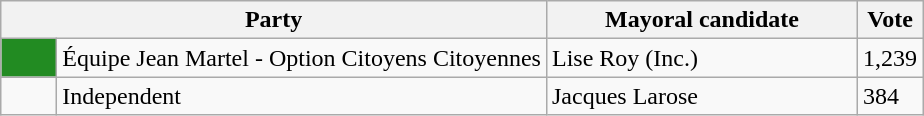<table class="wikitable">
<tr>
<th bgcolor="#DDDDFF" width="230px" colspan="2">Party</th>
<th bgcolor="#DDDDFF" width="200px">Mayoral candidate</th>
<th bgcolor="#DDDDFF" width="30px">Vote</th>
</tr>
<tr>
<td bgcolor="#228B22" width="30px"> </td>
<td>Équipe Jean Martel - Option Citoyens Citoyennes</td>
<td>Lise Roy (Inc.)</td>
<td>1,239</td>
</tr>
<tr>
<td> </td>
<td>Independent</td>
<td>Jacques Larose</td>
<td>384</td>
</tr>
</table>
